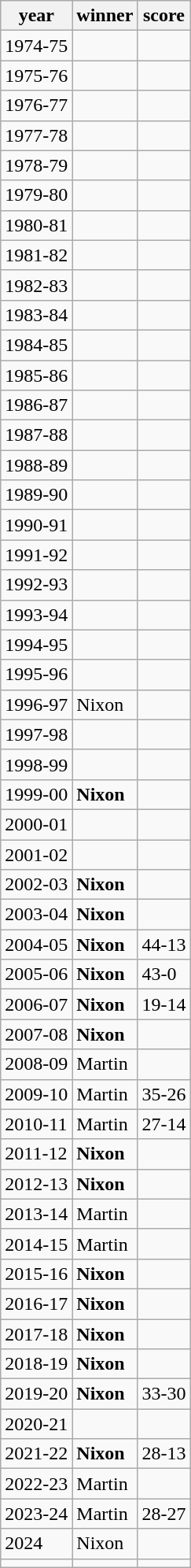<table class="wikitable">
<tr>
<th>year</th>
<th>winner</th>
<th>score</th>
</tr>
<tr>
<td>1974-75</td>
<td></td>
<td></td>
</tr>
<tr>
<td>1975-76</td>
<td></td>
<td></td>
</tr>
<tr>
<td>1976-77</td>
<td></td>
<td></td>
</tr>
<tr>
<td>1977-78</td>
<td></td>
<td></td>
</tr>
<tr>
<td>1978-79</td>
<td></td>
<td></td>
</tr>
<tr>
<td>1979-80</td>
<td></td>
<td></td>
</tr>
<tr>
<td>1980-81</td>
<td></td>
<td></td>
</tr>
<tr>
<td>1981-82</td>
<td></td>
<td></td>
</tr>
<tr>
<td>1982-83</td>
<td></td>
<td></td>
</tr>
<tr>
<td>1983-84</td>
<td></td>
<td></td>
</tr>
<tr>
<td>1984-85</td>
<td></td>
<td></td>
</tr>
<tr>
<td>1985-86</td>
<td></td>
<td></td>
</tr>
<tr>
<td>1986-87</td>
<td></td>
<td></td>
</tr>
<tr>
<td>1987-88</td>
<td></td>
<td></td>
</tr>
<tr>
<td>1988-89</td>
<td></td>
<td></td>
</tr>
<tr>
<td>1989-90</td>
<td></td>
<td></td>
</tr>
<tr>
<td>1990-91</td>
<td></td>
<td></td>
</tr>
<tr>
<td>1991-92</td>
<td></td>
<td></td>
</tr>
<tr>
<td>1992-93</td>
<td></td>
<td></td>
</tr>
<tr>
<td>1993-94</td>
<td></td>
<td></td>
</tr>
<tr>
<td>1994-95</td>
<td></td>
<td></td>
</tr>
<tr>
<td>1995-96</td>
<td></td>
<td></td>
</tr>
<tr>
<td>1996-97</td>
<td>Nixon</td>
<td></td>
</tr>
<tr>
<td>1997-98</td>
<td></td>
<td></td>
</tr>
<tr>
<td>1998-99</td>
<td></td>
<td></td>
</tr>
<tr>
<td>1999-00</td>
<td><strong>Nixon</strong></td>
<td></td>
</tr>
<tr>
<td>2000-01</td>
<td></td>
<td></td>
</tr>
<tr>
<td>2001-02</td>
<td></td>
<td></td>
</tr>
<tr>
<td>2002-03</td>
<td><strong>Nixon</strong></td>
<td></td>
</tr>
<tr>
<td>2003-04</td>
<td><strong>Nixon</strong></td>
<td></td>
</tr>
<tr>
<td>2004-05</td>
<td><strong>Nixon</strong></td>
<td>44-13</td>
</tr>
<tr>
<td>2005-06</td>
<td><strong>Nixon</strong></td>
<td>43-0</td>
</tr>
<tr>
<td>2006-07</td>
<td><strong>Nixon</strong></td>
<td>19-14</td>
</tr>
<tr>
<td>2007-08</td>
<td><strong>Nixon</strong></td>
<td></td>
</tr>
<tr>
<td>2008-09</td>
<td>Martin</td>
<td></td>
</tr>
<tr>
<td>2009-10</td>
<td>Martin</td>
<td>35-26</td>
</tr>
<tr>
<td>2010-11</td>
<td>Martin</td>
<td>27-14</td>
</tr>
<tr>
<td>2011-12</td>
<td><strong>Nixon</strong></td>
<td></td>
</tr>
<tr>
<td>2012-13</td>
<td><strong>Nixon</strong></td>
<td></td>
</tr>
<tr>
<td>2013-14</td>
<td>Martin</td>
<td></td>
</tr>
<tr>
<td>2014-15</td>
<td>Martin</td>
<td></td>
</tr>
<tr>
<td>2015-16</td>
<td><strong>Nixon</strong></td>
<td></td>
</tr>
<tr>
<td>2016-17</td>
<td><strong>Nixon</strong></td>
<td></td>
</tr>
<tr>
<td>2017-18</td>
<td><strong>Nixon</strong></td>
<td></td>
</tr>
<tr>
<td>2018-19</td>
<td><strong>Nixon</strong></td>
<td></td>
</tr>
<tr>
<td>2019-20</td>
<td><strong>Nixon</strong></td>
<td>33-30</td>
</tr>
<tr>
<td>2020-21</td>
<td></td>
<td></td>
</tr>
<tr>
<td>2021-22</td>
<td><strong>Nixon</strong></td>
<td>28-13</td>
</tr>
<tr>
<td>2022-23</td>
<td>Martin</td>
<td></td>
</tr>
<tr>
<td>2023-24</td>
<td>Martin</td>
<td>28-27</td>
</tr>
<tr>
<td>2024</td>
<td>Nixon</td>
<td></td>
</tr>
<tr>
<td></td>
<td></td>
<td></td>
</tr>
</table>
